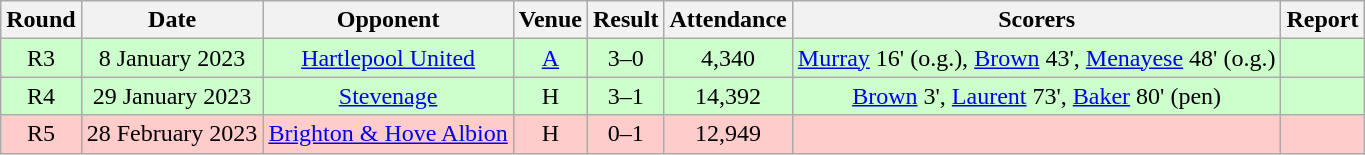<table class="wikitable" style="font-size:100%; text-align:center">
<tr>
<th>Round</th>
<th>Date</th>
<th>Opponent</th>
<th>Venue</th>
<th>Result</th>
<th>Attendance</th>
<th>Scorers</th>
<th>Report</th>
</tr>
<tr bgcolor=CCFFCC>
<td>R3</td>
<td>8 January 2023</td>
<td><a href='#'>Hartlepool United</a></td>
<td><a href='#'>A</a></td>
<td>3–0</td>
<td>4,340</td>
<td><a href='#'>Murray</a> 16' (o.g.), <a href='#'>Brown</a> 43', <a href='#'>Menayese</a> 48' (o.g.)</td>
<td></td>
</tr>
<tr bgcolor=CCFFCC>
<td>R4</td>
<td>29 January 2023</td>
<td><a href='#'>Stevenage</a></td>
<td>H</td>
<td>3–1</td>
<td>14,392</td>
<td><a href='#'>Brown</a> 3', <a href='#'>Laurent</a> 73', <a href='#'>Baker</a> 80' (pen)</td>
<td></td>
</tr>
<tr bgcolor=FFCCCC>
<td>R5</td>
<td>28 February 2023</td>
<td><a href='#'>Brighton & Hove Albion</a></td>
<td>H</td>
<td>0–1</td>
<td>12,949</td>
<td></td>
<td></td>
</tr>
</table>
